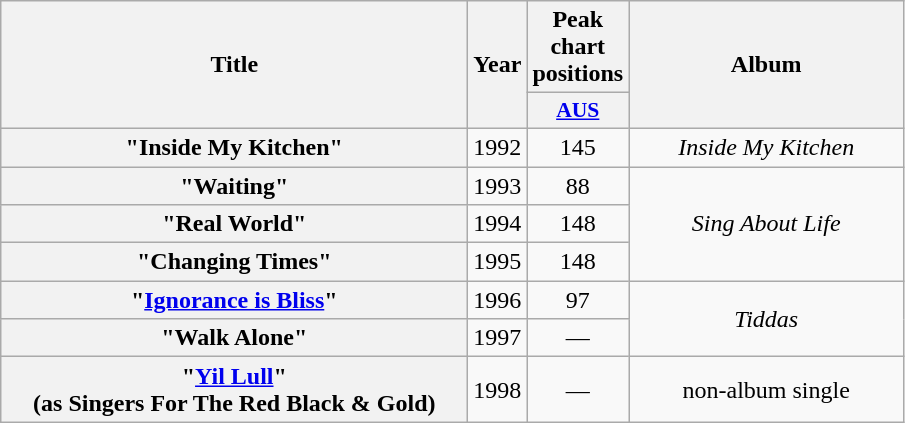<table class="wikitable plainrowheaders" style="text-align:center;" border="1">
<tr>
<th scope="col" rowspan="2" style="width:19em;">Title</th>
<th scope="col" rowspan="2" style="width:1em;">Year</th>
<th scope="col" colspan="1">Peak chart positions</th>
<th scope="col" rowspan="2" style="width:11em;">Album</th>
</tr>
<tr>
<th scope="col" style="width:3em;font-size:90%;"><a href='#'>AUS</a><br></th>
</tr>
<tr>
<th scope="row">"Inside My Kitchen"</th>
<td>1992</td>
<td>145</td>
<td><em>Inside My Kitchen</em></td>
</tr>
<tr>
<th scope="row">"Waiting"</th>
<td>1993</td>
<td>88</td>
<td rowspan="3"><em>Sing About Life</em></td>
</tr>
<tr>
<th scope="row">"Real World"</th>
<td>1994</td>
<td>148</td>
</tr>
<tr>
<th scope="row">"Changing Times"</th>
<td>1995</td>
<td>148</td>
</tr>
<tr>
<th scope="row">"<a href='#'>Ignorance is Bliss</a>"</th>
<td>1996</td>
<td>97</td>
<td rowspan="2"><em>Tiddas</em></td>
</tr>
<tr>
<th scope="row">"Walk Alone"</th>
<td>1997</td>
<td>—</td>
</tr>
<tr>
<th scope="row">"<a href='#'>Yil Lull</a>"<br><span>(as Singers For The Red Black & Gold)</span></th>
<td>1998</td>
<td>—</td>
<td>non-album single</td>
</tr>
</table>
